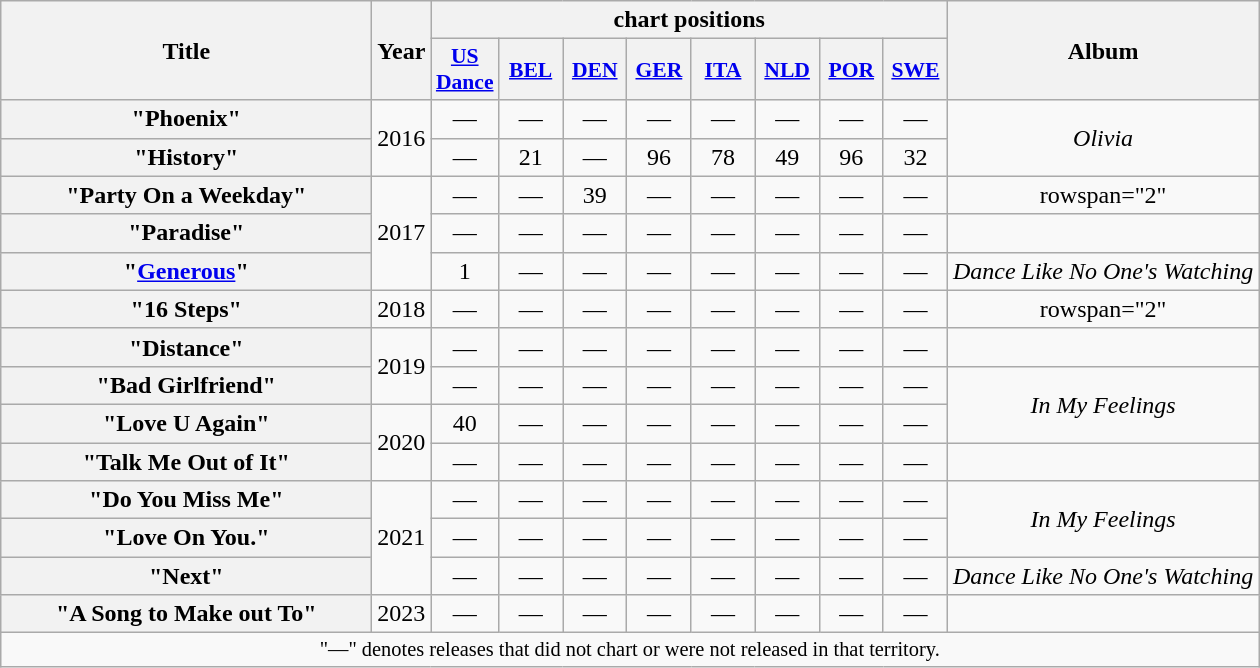<table class="wikitable plainrowheaders" style="text-align:center;">
<tr>
<th scope="col" rowspan="2" style="width:15em;">Title</th>
<th scope="col" rowspan="2">Year</th>
<th scope="col" colspan="8">chart positions</th>
<th scope="col" rowspan="2">Album</th>
</tr>
<tr>
<th scope="col" style="width:2.5em;font-size:90%;"><a href='#'>US<br>Dance</a><br></th>
<th scope="col" style="width:2.5em;font-size:90%;"><a href='#'>BEL</a><br></th>
<th scope="col" style="width:2.5em;font-size:90%;"><a href='#'>DEN</a><br></th>
<th scope="col" style="width:2.5em;font-size:90%;"><a href='#'>GER</a><br></th>
<th scope="col" style="width:2.5em;font-size:90%;"><a href='#'>ITA</a><br></th>
<th scope="col" style="width:2.5em;font-size:90%;"><a href='#'>NLD</a><br></th>
<th scope="col" style="width:2.5em;font-size:90%;"><a href='#'>POR</a><br></th>
<th scope="col" style="width:2.5em;font-size:90%;"><a href='#'>SWE</a><br></th>
</tr>
<tr>
<th scope="row">"Phoenix"</th>
<td rowspan="2">2016</td>
<td>—</td>
<td>—</td>
<td>—</td>
<td>—</td>
<td>—</td>
<td>—</td>
<td>—</td>
<td>—</td>
<td rowspan="2"><em>Olivia</em></td>
</tr>
<tr>
<th scope="row">"History"</th>
<td>—</td>
<td>21</td>
<td>—</td>
<td>96</td>
<td>78</td>
<td>49</td>
<td>96</td>
<td>32</td>
</tr>
<tr>
<th scope="row">"Party On a Weekday"<br></th>
<td rowspan="3">2017</td>
<td>—</td>
<td>—</td>
<td>39</td>
<td>—</td>
<td>—</td>
<td>—</td>
<td>—</td>
<td>—</td>
<td>rowspan="2" </td>
</tr>
<tr>
<th scope="row">"Paradise"<br></th>
<td>—</td>
<td>—</td>
<td>—</td>
<td>—</td>
<td>—</td>
<td>—</td>
<td>—</td>
<td>—</td>
</tr>
<tr>
<th scope="row">"<a href='#'>Generous</a>"</th>
<td>1</td>
<td>—</td>
<td>—</td>
<td>—</td>
<td>—</td>
<td>—</td>
<td>—</td>
<td>—</td>
<td><em>Dance Like No One's Watching</em></td>
</tr>
<tr>
<th scope="row">"16 Steps"<br></th>
<td>2018</td>
<td>—</td>
<td>—</td>
<td>—</td>
<td>—</td>
<td>—</td>
<td>—</td>
<td>—</td>
<td>—</td>
<td>rowspan="2" </td>
</tr>
<tr>
<th scope="row">"Distance"<br></th>
<td rowspan="2">2019</td>
<td>—</td>
<td>—</td>
<td>—</td>
<td>—</td>
<td>—</td>
<td>—</td>
<td>—</td>
<td>—</td>
</tr>
<tr>
<th scope="row">"Bad Girlfriend"</th>
<td>—</td>
<td>—</td>
<td>—</td>
<td>—</td>
<td>—</td>
<td>—</td>
<td>—</td>
<td>—</td>
<td rowspan="2"><em>In My Feelings</em></td>
</tr>
<tr>
<th scope="row">"Love U Again"<br></th>
<td rowspan="2">2020</td>
<td>40</td>
<td>—</td>
<td>—</td>
<td>—</td>
<td>—</td>
<td>—</td>
<td>—</td>
<td>—</td>
</tr>
<tr>
<th scope="row">"Talk Me Out of It"</th>
<td>—</td>
<td>—</td>
<td>—</td>
<td>—</td>
<td>—</td>
<td>—</td>
<td>—</td>
<td>—</td>
<td></td>
</tr>
<tr>
<th scope="row">"Do You Miss Me"</th>
<td rowspan="3">2021</td>
<td>—</td>
<td>—</td>
<td>—</td>
<td>—</td>
<td>—</td>
<td>—</td>
<td>—</td>
<td>—</td>
<td rowspan="2"><em>In My Feelings</em></td>
</tr>
<tr>
<th scope="row">"Love On You."</th>
<td>—</td>
<td>—</td>
<td>—</td>
<td>—</td>
<td>—</td>
<td>—</td>
<td>—</td>
<td>—</td>
</tr>
<tr>
<th scope="row">"Next"</th>
<td>—</td>
<td>—</td>
<td>—</td>
<td>—</td>
<td>—</td>
<td>—</td>
<td>—</td>
<td>—</td>
<td><em>Dance Like No One's Watching</em></td>
</tr>
<tr>
<th scope="row">"A Song to Make out To"<br></th>
<td>2023</td>
<td>—</td>
<td>—</td>
<td>—</td>
<td>—</td>
<td>—</td>
<td>—</td>
<td>—</td>
<td>—</td>
<td></td>
</tr>
<tr>
<td align="center" colspan="15" style="font-size:85%">"—" denotes releases that did not chart or were not released in that territory.</td>
</tr>
</table>
